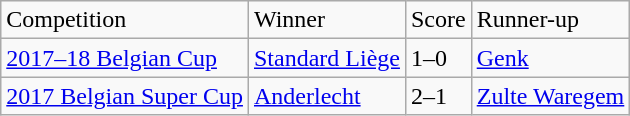<table class="wikitable">
<tr>
<td>Competition</td>
<td>Winner</td>
<td>Score</td>
<td>Runner-up</td>
</tr>
<tr>
<td align=left><a href='#'>2017–18 Belgian Cup</a></td>
<td><a href='#'>Standard Liège</a></td>
<td align=left>1–0</td>
<td><a href='#'>Genk</a></td>
</tr>
<tr>
<td><a href='#'>2017 Belgian Super Cup</a></td>
<td><a href='#'>Anderlecht</a></td>
<td align=left>2–1</td>
<td><a href='#'>Zulte Waregem</a></td>
</tr>
</table>
